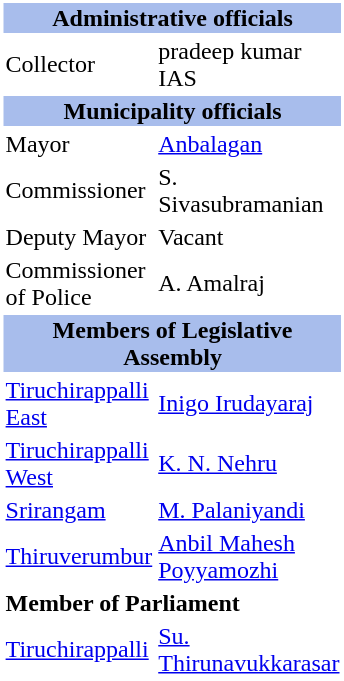<table class="toccolours" style="clear:right; float:right; background:#fff; margin:0 0 0.5em 1em; width:220px">
<tr>
<th style="background:#a8bdec" colspan="2"><strong>Administrative officials</strong></th>
</tr>
<tr>
<td>Collector</td>
<td>pradeep kumar IAS</td>
</tr>
<tr>
<th style="background:#a8bdec" colspan="2"><strong>Municipality officials</strong></th>
</tr>
<tr>
<td>Mayor</td>
<td><a href='#'>Anbalagan </a></td>
</tr>
<tr>
<td>Commissioner</td>
<td>S. Sivasubramanian</td>
</tr>
<tr>
<td>Deputy Mayor</td>
<td>Vacant</td>
</tr>
<tr>
<td>Commissioner of Police</td>
<td>A. Amalraj</td>
</tr>
<tr>
<th style="background:#a8bdec" colspan="2"><strong>Members of Legislative Assembly</strong></th>
</tr>
<tr>
<td><a href='#'>Tiruchirappalli East</a></td>
<td><a href='#'>Inigo Irudayaraj</a></td>
</tr>
<tr>
<td><a href='#'>Tiruchirappalli West</a></td>
<td><a href='#'>K. N. Nehru</a></td>
</tr>
<tr>
<td><a href='#'>Srirangam</a></td>
<td><a href='#'>M. Palaniyandi</a></td>
</tr>
<tr>
<td><a href='#'>Thiruverumbur</a></td>
<td><a href='#'>Anbil Mahesh Poyyamozhi</a></td>
</tr>
<tr>
<td colspan="2"><strong>Member of Parliament</strong></td>
</tr>
<tr>
<td><a href='#'>Tiruchirappalli</a></td>
<td><a href='#'>Su. Thirunavukkarasar</a></td>
</tr>
</table>
